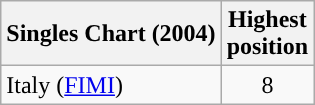<table class="wikitable">
<tr>
<th align="center">Singles Chart (2004)</th>
<th align="center">Highest<br>position</th>
</tr>
<tr>
<td>Italy (<a href='#'>FIMI</a>)</td>
<td align="center">8</td>
</tr>
</table>
